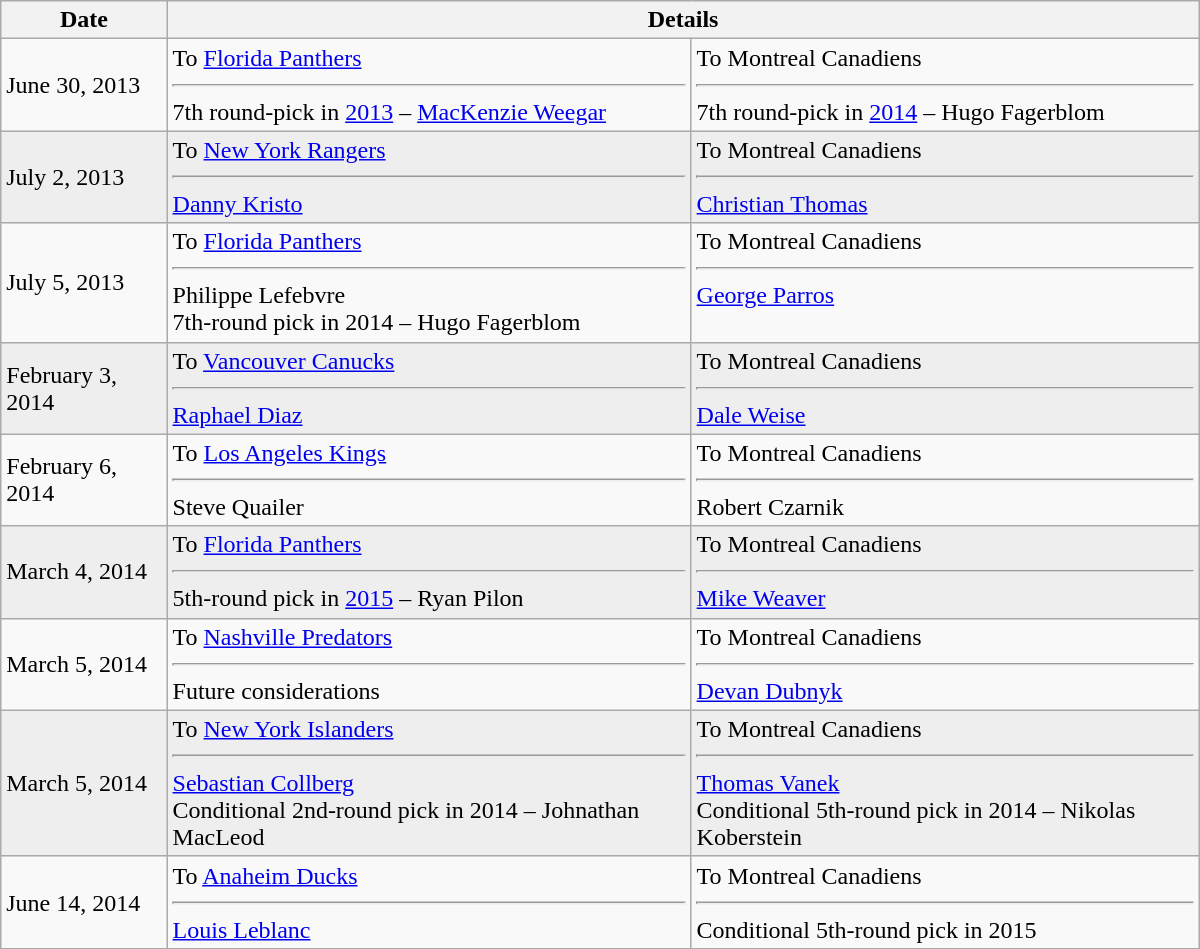<table class="wikitable" style="width:50em; padding:3px;;">
<tr>
<th>Date</th>
<th colspan="2">Details</th>
</tr>
<tr>
<td>June 30, 2013</td>
<td valign="top">To <a href='#'>Florida Panthers</a> <hr>7th round-pick in <a href='#'>2013</a> – <a href='#'>MacKenzie Weegar</a></td>
<td valign="top">To Montreal Canadiens <hr>7th round-pick in <a href='#'>2014</a> – Hugo Fagerblom</td>
</tr>
<tr bgcolor="eeeeee">
<td>July 2, 2013</td>
<td valign="top">To <a href='#'>New York Rangers</a> <hr><a href='#'>Danny Kristo</a></td>
<td valign="top">To Montreal Canadiens <hr><a href='#'>Christian Thomas</a></td>
</tr>
<tr>
<td>July 5, 2013</td>
<td valign="top">To <a href='#'>Florida Panthers</a><hr>Philippe Lefebvre<br>7th-round pick in 2014 – Hugo Fagerblom</td>
<td valign="top">To Montreal Canadiens<hr><a href='#'>George Parros</a></td>
</tr>
<tr bgcolor="eeeeee">
<td>February 3, 2014</td>
<td valign="top">To <a href='#'>Vancouver Canucks</a><hr><a href='#'>Raphael Diaz</a></td>
<td valign="top">To Montreal Canadiens<hr><a href='#'>Dale Weise</a></td>
</tr>
<tr>
<td>February 6, 2014</td>
<td valign="top">To <a href='#'>Los Angeles Kings</a><hr>Steve Quailer</td>
<td valign="top">To Montreal Canadiens<hr>Robert Czarnik</td>
</tr>
<tr bgcolor="eeeeee">
<td>March 4, 2014</td>
<td valign="top">To <a href='#'>Florida Panthers</a><hr>5th-round pick in <a href='#'>2015</a> – Ryan Pilon</td>
<td valign="top">To Montreal Canadiens<hr><a href='#'>Mike Weaver</a></td>
</tr>
<tr>
<td>March 5, 2014</td>
<td valign="top">To <a href='#'>Nashville Predators</a><hr>Future considerations</td>
<td valign="top">To Montreal Canadiens<hr><a href='#'>Devan Dubnyk</a></td>
</tr>
<tr bgcolor="eeeeee">
<td>March 5, 2014</td>
<td valign="top">To <a href='#'>New York Islanders</a><hr><a href='#'>Sebastian Collberg</a><br>Conditional 2nd-round pick in 2014 – Johnathan MacLeod</td>
<td valign="top">To Montreal Canadiens<hr><a href='#'>Thomas Vanek</a><br>Conditional 5th-round pick in 2014 – Nikolas Koberstein</td>
</tr>
<tr>
<td>June 14, 2014</td>
<td valign="top">To <a href='#'>Anaheim Ducks</a><hr><a href='#'>Louis Leblanc</a></td>
<td valign="top">To Montreal Canadiens<hr>Conditional 5th-round pick in 2015</td>
</tr>
</table>
